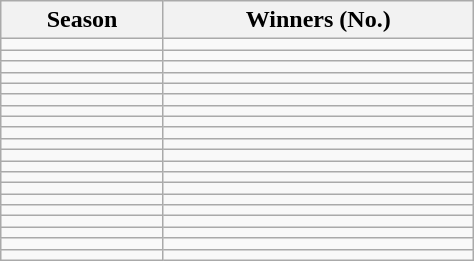<table class=wikitable style=width:25%>
<tr>
<th>Season</th>
<th>Winners (No.)</th>
</tr>
<tr>
<td></td>
<td></td>
</tr>
<tr>
<td></td>
<td></td>
</tr>
<tr>
<td></td>
<td></td>
</tr>
<tr>
<td></td>
<td></td>
</tr>
<tr>
<td></td>
<td></td>
</tr>
<tr>
<td></td>
<td></td>
</tr>
<tr>
<td></td>
<td></td>
</tr>
<tr>
<td></td>
<td></td>
</tr>
<tr>
<td></td>
<td></td>
</tr>
<tr>
<td></td>
<td></td>
</tr>
<tr>
<td></td>
<td></td>
</tr>
<tr>
<td></td>
<td></td>
</tr>
<tr>
<td></td>
<td></td>
</tr>
<tr>
<td></td>
<td></td>
</tr>
<tr>
<td></td>
<td></td>
</tr>
<tr>
<td></td>
<td></td>
</tr>
<tr>
<td></td>
<td></td>
</tr>
<tr>
<td></td>
<td></td>
</tr>
<tr>
<td></td>
<td></td>
</tr>
<tr>
<td></td>
<td></td>
</tr>
</table>
